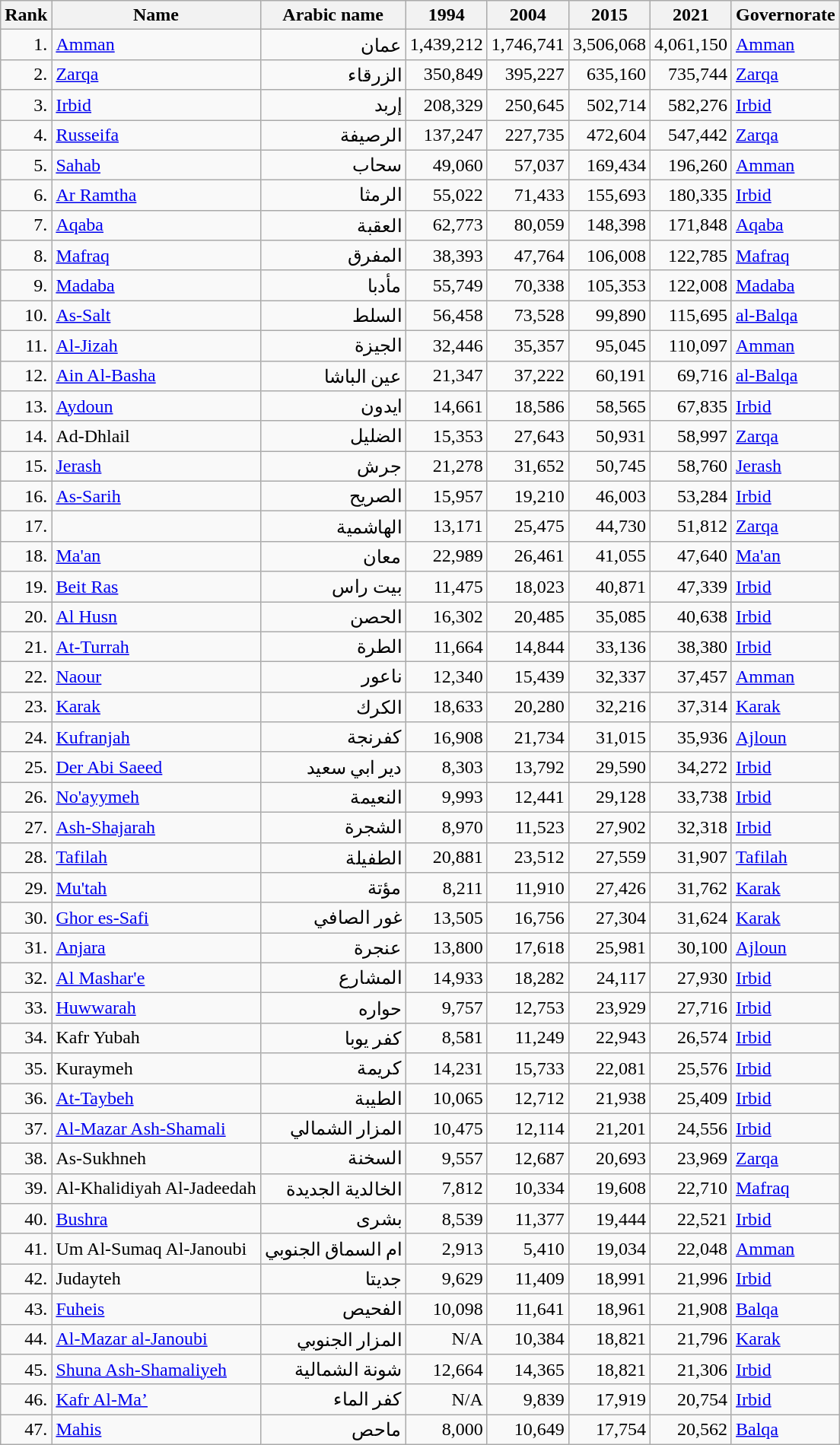<table class="wikitable sortable" style="text-align:right;">
<tr>
<th rowspan="1" align="center" bgcolor="#ABCDEF">Rank</th>
<th rowspan="1" align="center" bgcolor="#ABCDEF">Name</th>
<th rowspan="1" align="center" bgcolor="#ABCDEF">Arabic name</th>
<th rowspan="1" align="center" bgcolor="#ABCDEF">1994</th>
<th rowspan="1" align="center" bgcolor="#ABCDEF">2004</th>
<th>2015</th>
<th>2021</th>
<th rowspan="1" align="center" bgcolor="#ABCDEF">Governorate</th>
</tr>
<tr>
<td>1.</td>
<td align="left"><a href='#'>Amman</a></td>
<td>عمان</td>
<td>1,439,212</td>
<td>1,746,741</td>
<td>3,506,068</td>
<td>4,061,150</td>
<td align="left"><a href='#'>Amman</a></td>
</tr>
<tr>
<td>2.</td>
<td align="left"><a href='#'>Zarqa</a></td>
<td>الزرقاء</td>
<td>350,849</td>
<td>395,227</td>
<td>635,160</td>
<td>735,744</td>
<td align="left"><a href='#'>Zarqa</a></td>
</tr>
<tr>
<td>3.</td>
<td align="left"><a href='#'>Irbid</a></td>
<td>إربد</td>
<td>208,329</td>
<td>250,645</td>
<td>502,714</td>
<td>582,276</td>
<td align="left"><a href='#'>Irbid</a></td>
</tr>
<tr>
<td>4.</td>
<td align="left"><a href='#'>Russeifa</a></td>
<td>الرصيفة</td>
<td>137,247</td>
<td>227,735</td>
<td>472,604</td>
<td>547,442</td>
<td align="left"><a href='#'>Zarqa</a></td>
</tr>
<tr>
<td>5.</td>
<td align="left"><a href='#'>Sahab</a></td>
<td>سحاب</td>
<td>49,060</td>
<td>57,037</td>
<td>169,434</td>
<td>196,260</td>
<td align="left"><a href='#'>Amman</a></td>
</tr>
<tr>
<td>6.</td>
<td align="left"><a href='#'>Ar Ramtha</a></td>
<td>الرمثا</td>
<td>55,022</td>
<td>71,433</td>
<td>155,693</td>
<td>180,335</td>
<td align="left"><a href='#'>Irbid</a></td>
</tr>
<tr>
<td>7.</td>
<td align="left"><a href='#'>Aqaba</a></td>
<td>العقبة</td>
<td>62,773</td>
<td>80,059</td>
<td>148,398</td>
<td>171,848</td>
<td align="left"><a href='#'>Aqaba</a></td>
</tr>
<tr>
<td>8.</td>
<td align="left"><a href='#'>Mafraq</a></td>
<td>المفرق</td>
<td>38,393</td>
<td>47,764</td>
<td>106,008</td>
<td>122,785</td>
<td align="left"><a href='#'>Mafraq</a></td>
</tr>
<tr>
<td>9.</td>
<td align="left"><a href='#'>Madaba</a></td>
<td>مأدبا</td>
<td>55,749</td>
<td>70,338</td>
<td>105,353</td>
<td>122,008</td>
<td align="left"><a href='#'>Madaba</a></td>
</tr>
<tr>
<td>10.</td>
<td align="left"><a href='#'>As-Salt</a></td>
<td>السلط</td>
<td>56,458</td>
<td>73,528</td>
<td>99,890</td>
<td>115,695</td>
<td align="left"><a href='#'>al-Balqa</a></td>
</tr>
<tr>
<td>11.</td>
<td align="left"><a href='#'>Al-Jizah</a></td>
<td>الجيزة</td>
<td>32,446</td>
<td>35,357</td>
<td>95,045</td>
<td>110,097</td>
<td align="left"><a href='#'>Amman</a></td>
</tr>
<tr>
<td>12.</td>
<td align="left"><a href='#'>Ain Al-Basha</a></td>
<td>عين الباشا</td>
<td>21,347</td>
<td>37,222</td>
<td>60,191</td>
<td>69,716</td>
<td align="left"><a href='#'>al-Balqa</a></td>
</tr>
<tr>
<td>13.</td>
<td align="left"><a href='#'>Aydoun</a></td>
<td>ايدون</td>
<td>14,661</td>
<td>18,586</td>
<td>58,565</td>
<td>67,835</td>
<td align="left"><a href='#'>Irbid</a></td>
</tr>
<tr>
<td>14.</td>
<td align="left">Ad-Dhlail</td>
<td>الضليل</td>
<td>15,353</td>
<td>27,643</td>
<td>50,931</td>
<td>58,997</td>
<td align="left"><a href='#'>Zarqa</a></td>
</tr>
<tr>
<td>15.</td>
<td align="left"><a href='#'>Jerash</a></td>
<td>جرش</td>
<td>21,278</td>
<td>31,652</td>
<td>50,745</td>
<td>58,760</td>
<td align="left"><a href='#'>Jerash</a></td>
</tr>
<tr>
<td>16.</td>
<td align="left"><a href='#'>As-Sarih</a></td>
<td>الصريح</td>
<td>15,957</td>
<td>19,210</td>
<td>46,003</td>
<td>53,284</td>
<td align="left"><a href='#'>Irbid</a></td>
</tr>
<tr>
<td>17.</td>
<td align="left"></td>
<td>الهاشمية</td>
<td>13,171</td>
<td>25,475</td>
<td>44,730</td>
<td>51,812</td>
<td align="left"><a href='#'>Zarqa</a></td>
</tr>
<tr>
<td>18.</td>
<td align="left"><a href='#'>Ma'an</a></td>
<td>معان</td>
<td>22,989</td>
<td>26,461</td>
<td>41,055</td>
<td>47,640</td>
<td align="left"><a href='#'>Ma'an</a></td>
</tr>
<tr>
<td>19.</td>
<td align="left"><a href='#'>Beit Ras</a></td>
<td>بيت راس</td>
<td>11,475</td>
<td>18,023</td>
<td>40,871</td>
<td>47,339</td>
<td align="left"><a href='#'>Irbid</a></td>
</tr>
<tr>
<td>20.</td>
<td align="left"><a href='#'>Al Husn</a></td>
<td>الحصن</td>
<td>16,302</td>
<td>20,485</td>
<td>35,085</td>
<td>40,638</td>
<td align="left"><a href='#'>Irbid</a></td>
</tr>
<tr>
<td>21.</td>
<td align="left"><a href='#'>At-Turrah</a></td>
<td>الطرة</td>
<td>11,664</td>
<td>14,844</td>
<td>33,136</td>
<td>38,380</td>
<td align="left"><a href='#'>Irbid</a></td>
</tr>
<tr>
<td>22.</td>
<td align="left"><a href='#'>Naour</a></td>
<td>ناعور</td>
<td>12,340</td>
<td>15,439</td>
<td>32,337</td>
<td>37,457</td>
<td align="left"><a href='#'>Amman</a></td>
</tr>
<tr>
<td>23.</td>
<td align="left"><a href='#'>Karak</a></td>
<td>الكرك</td>
<td>18,633</td>
<td>20,280</td>
<td>32,216</td>
<td>37,314</td>
<td align="left"><a href='#'>Karak</a></td>
</tr>
<tr>
<td>24.</td>
<td align="left"><a href='#'>Kufranjah</a></td>
<td>كفرنجة</td>
<td>16,908</td>
<td>21,734</td>
<td>31,015</td>
<td>35,936</td>
<td align="left"><a href='#'>Ajloun</a></td>
</tr>
<tr>
<td>25.</td>
<td align="left"><a href='#'>Der Abi Saeed</a></td>
<td>دير ابي سعيد</td>
<td>8,303</td>
<td>13,792</td>
<td>29,590</td>
<td>34,272</td>
<td align="left"><a href='#'>Irbid</a></td>
</tr>
<tr>
<td>26.</td>
<td align="left"><a href='#'>No'ayymeh</a></td>
<td>النعيمة</td>
<td>9,993</td>
<td>12,441</td>
<td>29,128</td>
<td>33,738</td>
<td align="left"><a href='#'>Irbid</a></td>
</tr>
<tr>
<td>27.</td>
<td align="left"><a href='#'>Ash-Shajarah</a></td>
<td>الشجرة</td>
<td>8,970</td>
<td>11,523</td>
<td>27,902</td>
<td>32,318</td>
<td align="left"><a href='#'>Irbid</a></td>
</tr>
<tr>
<td>28.</td>
<td align="left"><a href='#'>Tafilah</a></td>
<td>الطفيلة</td>
<td>20,881</td>
<td>23,512</td>
<td>27,559</td>
<td>31,907</td>
<td align="left"><a href='#'>Tafilah</a></td>
</tr>
<tr>
<td>29.</td>
<td align="left"><a href='#'>Mu'tah</a></td>
<td>مؤتة</td>
<td>8,211</td>
<td>11,910</td>
<td>27,426</td>
<td>31,762</td>
<td align="left"><a href='#'>Karak</a></td>
</tr>
<tr>
<td>30.</td>
<td align="left"><a href='#'>Ghor es-Safi</a></td>
<td>غور الصافي</td>
<td>13,505</td>
<td>16,756</td>
<td>27,304</td>
<td>31,624</td>
<td align="left"><a href='#'>Karak</a></td>
</tr>
<tr>
<td>31.</td>
<td align="left"><a href='#'>Anjara</a></td>
<td>عنجرة</td>
<td>13,800</td>
<td>17,618</td>
<td>25,981</td>
<td>30,100</td>
<td align="left"><a href='#'>Ajloun</a></td>
</tr>
<tr>
<td>32.</td>
<td align="left"><a href='#'>Al Mashar'e</a></td>
<td>المشارع</td>
<td>14,933</td>
<td>18,282</td>
<td>24,117</td>
<td>27,930</td>
<td align="left"><a href='#'>Irbid</a></td>
</tr>
<tr>
<td>33.</td>
<td align="left"><a href='#'>Huwwarah</a></td>
<td>حواره</td>
<td>9,757</td>
<td>12,753</td>
<td>23,929</td>
<td>27,716</td>
<td align="left"><a href='#'>Irbid</a></td>
</tr>
<tr>
<td>34.</td>
<td align="left">Kafr Yubah</td>
<td>كفر يوبا</td>
<td>8,581</td>
<td>11,249</td>
<td>22,943</td>
<td>26,574</td>
<td align="left"><a href='#'>Irbid</a></td>
</tr>
<tr>
<td>35.</td>
<td align="left">Kuraymeh</td>
<td>كريمة</td>
<td>14,231</td>
<td>15,733</td>
<td>22,081</td>
<td>25,576</td>
<td align="left"><a href='#'>Irbid</a></td>
</tr>
<tr>
<td>36.</td>
<td align="left"><a href='#'>At-Taybeh</a></td>
<td>الطيبة</td>
<td>10,065</td>
<td>12,712</td>
<td>21,938</td>
<td>25,409</td>
<td align="left"><a href='#'>Irbid</a></td>
</tr>
<tr>
<td>37.</td>
<td align="left"><a href='#'>Al-Mazar Ash-Shamali</a></td>
<td>المزار الشمالي</td>
<td>10,475</td>
<td>12,114</td>
<td>21,201</td>
<td>24,556</td>
<td align="left"><a href='#'>Irbid</a></td>
</tr>
<tr>
<td>38.</td>
<td align="left">As-Sukhneh</td>
<td>السخنة</td>
<td>9,557</td>
<td>12,687</td>
<td>20,693</td>
<td>23,969</td>
<td align="left"><a href='#'>Zarqa</a></td>
</tr>
<tr>
<td>39.</td>
<td align="left">Al-Khalidiyah Al-Jadeedah</td>
<td>الخالدية الجديدة</td>
<td>7,812</td>
<td>10,334</td>
<td>19,608</td>
<td>22,710</td>
<td align="left"><a href='#'>Mafraq</a></td>
</tr>
<tr>
<td>40.</td>
<td align="left"><a href='#'>Bushra</a></td>
<td>بشرى</td>
<td>8,539</td>
<td>11,377</td>
<td>19,444</td>
<td>22,521</td>
<td align="left"><a href='#'>Irbid</a></td>
</tr>
<tr>
<td>41.</td>
<td align="left">Um Al-Sumaq Al-Janoubi</td>
<td>ام السماق الجنوبي</td>
<td>2,913</td>
<td>5,410</td>
<td>19,034</td>
<td>22,048</td>
<td align="left"><a href='#'>Amman</a></td>
</tr>
<tr>
<td>42.</td>
<td align="left">Judayteh</td>
<td>جديتا</td>
<td>9,629</td>
<td>11,409</td>
<td>18,991</td>
<td>21,996</td>
<td align="left"><a href='#'>Irbid</a></td>
</tr>
<tr>
<td>43.</td>
<td align="left"><a href='#'>Fuheis</a></td>
<td>الفحيص</td>
<td>10,098</td>
<td>11,641</td>
<td>18,961</td>
<td>21,908</td>
<td align="left"><a href='#'>Balqa</a></td>
</tr>
<tr>
<td>44.</td>
<td align="left"><a href='#'>Al-Mazar al-Janoubi</a></td>
<td>المزار الجنوبي</td>
<td>N/A</td>
<td>10,384</td>
<td>18,821</td>
<td>21,796</td>
<td align="left"><a href='#'>Karak</a></td>
</tr>
<tr>
<td>45.</td>
<td align="left"><a href='#'>Shuna Ash-Shamaliyeh</a></td>
<td>شونة الشمالية</td>
<td>12,664</td>
<td>14,365</td>
<td>18,821</td>
<td>21,306</td>
<td align="left"><a href='#'>Irbid</a></td>
</tr>
<tr>
<td>46.</td>
<td align="left"><a href='#'>Kafr Al-Ma’</a></td>
<td>كفر الماء</td>
<td>N/A</td>
<td>9,839</td>
<td>17,919</td>
<td>20,754</td>
<td align="left"><a href='#'>Irbid</a></td>
</tr>
<tr>
<td>47.</td>
<td align="left"><a href='#'>Mahis</a></td>
<td>ماحص</td>
<td>8,000</td>
<td>10,649</td>
<td>17,754</td>
<td>20,562</td>
<td align="left"><a href='#'>Balqa</a></td>
</tr>
</table>
